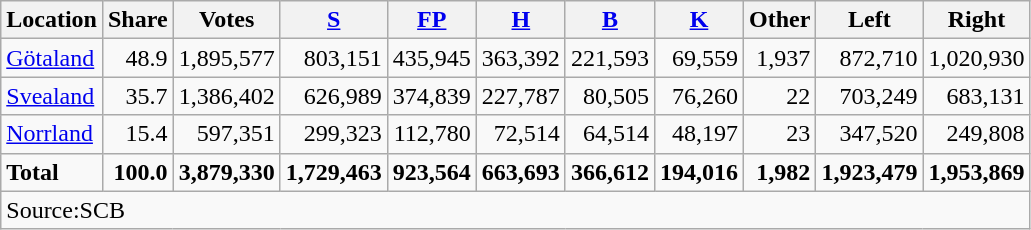<table class="wikitable sortable" style=text-align:right>
<tr>
<th>Location</th>
<th>Share</th>
<th>Votes</th>
<th><a href='#'>S</a></th>
<th><a href='#'>FP</a></th>
<th><a href='#'>H</a></th>
<th><a href='#'>B</a></th>
<th><a href='#'>K</a></th>
<th>Other</th>
<th>Left</th>
<th>Right</th>
</tr>
<tr>
<td align=left><a href='#'>Götaland</a></td>
<td>48.9</td>
<td>1,895,577</td>
<td>803,151</td>
<td>435,945</td>
<td>363,392</td>
<td>221,593</td>
<td>69,559</td>
<td>1,937</td>
<td>872,710</td>
<td>1,020,930</td>
</tr>
<tr>
<td align=left><a href='#'>Svealand</a></td>
<td>35.7</td>
<td>1,386,402</td>
<td>626,989</td>
<td>374,839</td>
<td>227,787</td>
<td>80,505</td>
<td>76,260</td>
<td>22</td>
<td>703,249</td>
<td>683,131</td>
</tr>
<tr>
<td align=left><a href='#'>Norrland</a></td>
<td>15.4</td>
<td>597,351</td>
<td>299,323</td>
<td>112,780</td>
<td>72,514</td>
<td>64,514</td>
<td>48,197</td>
<td>23</td>
<td>347,520</td>
<td>249,808</td>
</tr>
<tr>
<td align=left><strong>Total</strong></td>
<td><strong>100.0</strong></td>
<td><strong>3,879,330</strong></td>
<td><strong>1,729,463</strong></td>
<td><strong>923,564</strong></td>
<td><strong>663,693</strong></td>
<td><strong>366,612</strong></td>
<td><strong>194,016</strong></td>
<td><strong>1,982</strong></td>
<td><strong>1,923,479</strong></td>
<td><strong>1,953,869</strong></td>
</tr>
<tr>
<td align=left colspan=11>Source:SCB </td>
</tr>
</table>
